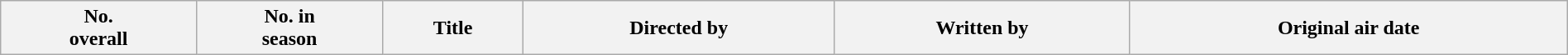<table class="wikitable plainrowheaders" style="width:100%; background:#fff;">
<tr>
<th style="background:#;">No.<br>overall</th>
<th style="background:#;">No. in<br>season</th>
<th style="background:#;">Title</th>
<th style="background:#;">Directed by</th>
<th style="background:#;">Written by</th>
<th style="background:#;">Original air date<br>




















</th>
</tr>
</table>
